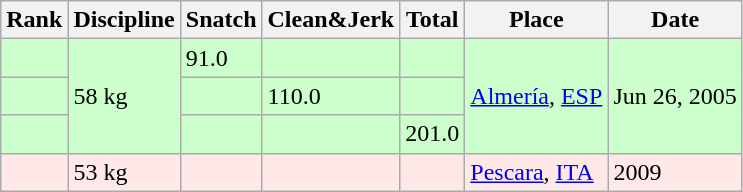<table class="wikitable">
<tr>
<th>Rank</th>
<th>Discipline</th>
<th>Snatch</th>
<th>Clean&Jerk</th>
<th>Total</th>
<th>Place</th>
<th>Date</th>
</tr>
<tr bgcolor=#CCFFCC>
<td></td>
<td rowspan=3>58 kg</td>
<td>91.0</td>
<td></td>
<td></td>
<td rowspan=3><a href='#'>Almería</a>, <a href='#'>ESP</a></td>
<td rowspan=3>Jun 26, 2005</td>
</tr>
<tr bgcolor=#CCFFCC>
<td></td>
<td></td>
<td>110.0</td>
<td></td>
</tr>
<tr bgcolor=#CCFFCC>
<td></td>
<td></td>
<td></td>
<td>201.0</td>
</tr>
<tr bgcolor=#FFE8E8>
<td></td>
<td>53 kg</td>
<td></td>
<td></td>
<td></td>
<td><a href='#'>Pescara</a>, <a href='#'>ITA</a></td>
<td>2009</td>
</tr>
</table>
